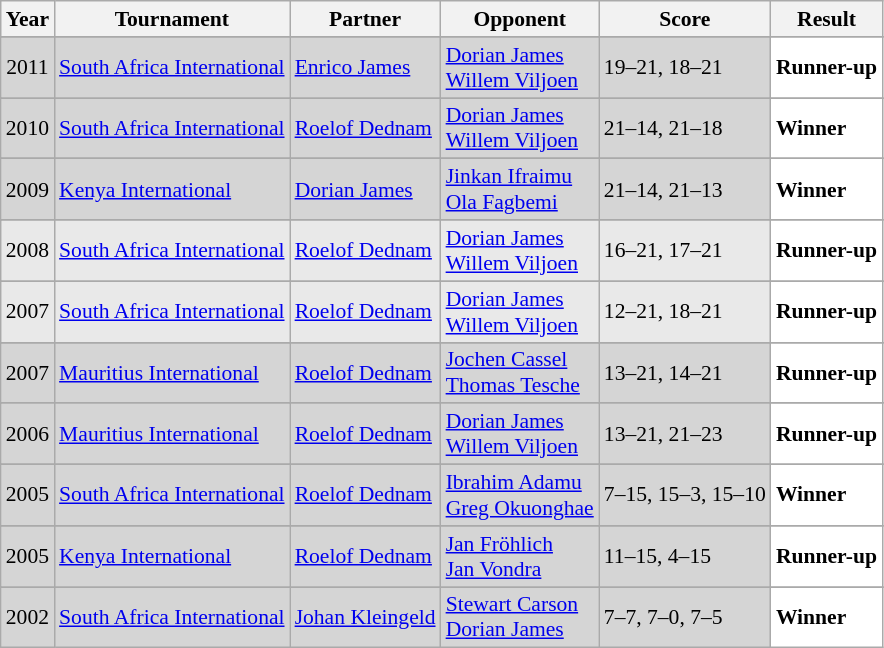<table class="sortable wikitable" style="font-size: 90%;">
<tr>
<th>Year</th>
<th>Tournament</th>
<th>Partner</th>
<th>Opponent</th>
<th>Score</th>
<th>Result</th>
</tr>
<tr>
</tr>
<tr style="background:#D5D5D5">
<td align="center">2011</td>
<td align="left"><a href='#'>South Africa International</a></td>
<td align="left"> <a href='#'>Enrico James</a></td>
<td align="left"> <a href='#'>Dorian James</a><br> <a href='#'>Willem Viljoen</a></td>
<td align="left">19–21, 18–21</td>
<td style="text-align:left; background:white"> <strong>Runner-up</strong></td>
</tr>
<tr>
</tr>
<tr style="background:#D5D5D5">
<td align="center">2010</td>
<td align="left"><a href='#'>South Africa International</a></td>
<td align="left"> <a href='#'>Roelof Dednam</a></td>
<td align="left"> <a href='#'>Dorian James</a><br> <a href='#'>Willem Viljoen</a></td>
<td align="left">21–14, 21–18</td>
<td style="text-align:left; background:white"> <strong>Winner</strong></td>
</tr>
<tr>
</tr>
<tr style="background:#D5D5D5">
<td align="center">2009</td>
<td align="left"><a href='#'>Kenya International</a></td>
<td align="left"> <a href='#'>Dorian James</a></td>
<td align="left"> <a href='#'>Jinkan Ifraimu</a><br> <a href='#'>Ola Fagbemi</a></td>
<td align="left">21–14, 21–13</td>
<td style="text-align:left; background:white"> <strong>Winner</strong></td>
</tr>
<tr>
</tr>
<tr style="background:#E9E9E9">
<td align="center">2008</td>
<td align="left"><a href='#'>South Africa International</a></td>
<td align="left"> <a href='#'>Roelof Dednam</a></td>
<td align="left"> <a href='#'>Dorian James</a><br> <a href='#'>Willem Viljoen</a></td>
<td align="left">16–21, 17–21</td>
<td style="text-align:left; background:white"> <strong>Runner-up</strong></td>
</tr>
<tr>
</tr>
<tr style="background:#E9E9E9">
<td align="center">2007</td>
<td align="left"><a href='#'>South Africa International</a></td>
<td align="left"> <a href='#'>Roelof Dednam</a></td>
<td align="left"> <a href='#'>Dorian James</a><br> <a href='#'>Willem Viljoen</a></td>
<td align="left">12–21, 18–21</td>
<td style="text-align:left; background:white"> <strong>Runner-up</strong></td>
</tr>
<tr>
</tr>
<tr style="background:#D5D5D5">
<td align="center">2007</td>
<td align="left"><a href='#'>Mauritius International</a></td>
<td align="left"> <a href='#'>Roelof Dednam</a></td>
<td align="left"> <a href='#'>Jochen Cassel</a><br> <a href='#'>Thomas Tesche</a></td>
<td align="left">13–21, 14–21</td>
<td style="text-align:left; background:white"> <strong>Runner-up</strong></td>
</tr>
<tr>
</tr>
<tr style="background:#D5D5D5">
<td align="center">2006</td>
<td align="left"><a href='#'>Mauritius International</a></td>
<td align="left"> <a href='#'>Roelof Dednam</a></td>
<td align="left"> <a href='#'>Dorian James</a><br> <a href='#'>Willem Viljoen</a></td>
<td align="left">13–21, 21–23</td>
<td style="text-align:left; background:white"> <strong>Runner-up</strong></td>
</tr>
<tr>
</tr>
<tr style="background:#D5D5D5">
<td align="center">2005</td>
<td align="left"><a href='#'>South Africa International</a></td>
<td align="left"> <a href='#'>Roelof Dednam</a></td>
<td align="left"> <a href='#'>Ibrahim Adamu</a><br> <a href='#'>Greg Okuonghae</a></td>
<td align="left">7–15, 15–3, 15–10</td>
<td style="text-align:left; background:white"> <strong>Winner</strong></td>
</tr>
<tr>
</tr>
<tr style="background:#D5D5D5">
<td align="center">2005</td>
<td align="left"><a href='#'>Kenya International</a></td>
<td align="left"> <a href='#'>Roelof Dednam</a></td>
<td align="left"> <a href='#'>Jan Fröhlich</a><br> <a href='#'>Jan Vondra</a></td>
<td align="left">11–15, 4–15</td>
<td style="text-align:left; background:white"> <strong>Runner-up</strong></td>
</tr>
<tr>
</tr>
<tr style="background:#D5D5D5">
<td align="center">2002</td>
<td align="left"><a href='#'>South Africa International</a></td>
<td align="left"> <a href='#'>Johan Kleingeld</a></td>
<td align="left"> <a href='#'>Stewart Carson</a><br> <a href='#'>Dorian James</a></td>
<td align="left">7–7, 7–0, 7–5</td>
<td style="text-align:left; background:white"> <strong>Winner</strong></td>
</tr>
</table>
